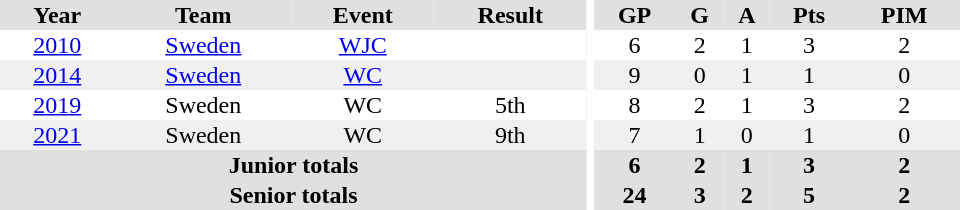<table border="0" cellpadding="1" cellspacing="0" ID="Table3" style="text-align:center; width:40em">
<tr ALIGN="center" bgcolor="#e0e0e0">
<th>Year</th>
<th>Team</th>
<th>Event</th>
<th>Result</th>
<th rowspan="99" bgcolor="#ffffff"></th>
<th>GP</th>
<th>G</th>
<th>A</th>
<th>Pts</th>
<th>PIM</th>
</tr>
<tr>
<td><a href='#'>2010</a></td>
<td><a href='#'>Sweden</a></td>
<td><a href='#'>WJC</a></td>
<td></td>
<td>6</td>
<td>2</td>
<td>1</td>
<td>3</td>
<td>2</td>
</tr>
<tr bgcolor="#f0f0f0">
<td><a href='#'>2014</a></td>
<td><a href='#'>Sweden</a></td>
<td><a href='#'>WC</a></td>
<td></td>
<td>9</td>
<td>0</td>
<td>1</td>
<td>1</td>
<td>0</td>
</tr>
<tr>
<td><a href='#'>2019</a></td>
<td>Sweden</td>
<td>WC</td>
<td>5th</td>
<td>8</td>
<td>2</td>
<td>1</td>
<td>3</td>
<td>2</td>
</tr>
<tr bgcolor="#f0f0f0">
<td><a href='#'>2021</a></td>
<td>Sweden</td>
<td>WC</td>
<td>9th</td>
<td>7</td>
<td>1</td>
<td>0</td>
<td>1</td>
<td>0</td>
</tr>
<tr ALIGN="center" bgcolor="#e0e0e0">
<th colspan=4>Junior totals</th>
<th>6</th>
<th>2</th>
<th>1</th>
<th>3</th>
<th>2</th>
</tr>
<tr ALIGN="center" bgcolor="#e0e0e0">
<th colspan=4>Senior totals</th>
<th>24</th>
<th>3</th>
<th>2</th>
<th>5</th>
<th>2</th>
</tr>
</table>
